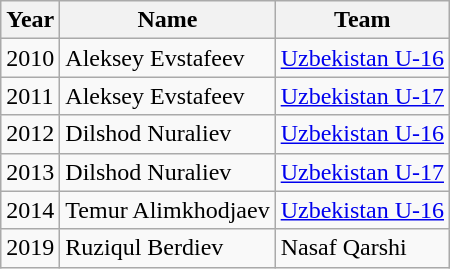<table class="wikitable">
<tr>
<th>Year</th>
<th>Name</th>
<th>Team</th>
</tr>
<tr>
<td>2010</td>
<td>Aleksey Evstafeev</td>
<td><a href='#'>Uzbekistan U-16</a></td>
</tr>
<tr>
<td>2011</td>
<td>Aleksey Evstafeev</td>
<td><a href='#'>Uzbekistan U-17</a></td>
</tr>
<tr>
<td>2012</td>
<td>Dilshod Nuraliev</td>
<td><a href='#'>Uzbekistan U-16</a></td>
</tr>
<tr>
<td>2013</td>
<td>Dilshod Nuraliev</td>
<td><a href='#'>Uzbekistan U-17</a></td>
</tr>
<tr>
<td>2014</td>
<td>Temur Alimkhodjaev</td>
<td><a href='#'>Uzbekistan U-16</a></td>
</tr>
<tr>
<td>2019</td>
<td>Ruziqul Berdiev</td>
<td>Nasaf Qarshi</td>
</tr>
</table>
